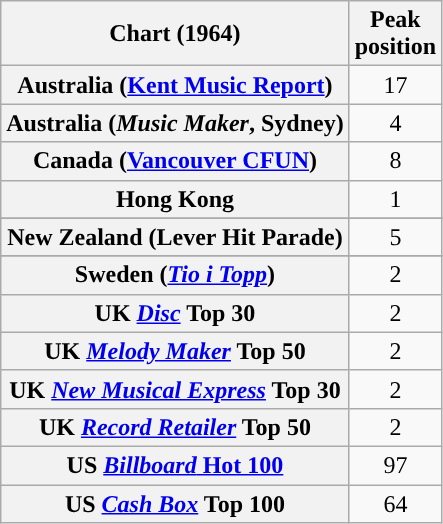<table class="wikitable sortable plainrowheaders" style="text-align:center">
<tr>
<th>Chart (1964)</th>
<th>Peak<br>position</th>
</tr>
<tr>
<th scope="row">Australia (<a href='#'>Kent Music Report</a>)</th>
<td>17</td>
</tr>
<tr>
<th scope="row">Australia (<em>Music Maker</em>, Sydney)</th>
<td>4</td>
</tr>
<tr>
<th scope="row">Canada (<a href='#'>Vancouver CFUN</a>)</th>
<td>8</td>
</tr>
<tr>
<th scope="row">Hong Kong</th>
<td>1</td>
</tr>
<tr>
</tr>
<tr>
<th scope="row">New Zealand (Lever Hit Parade)</th>
<td>5</td>
</tr>
<tr>
</tr>
<tr>
<th scope="row">Sweden (<em><a href='#'>Tio i Topp</a></em>)</th>
<td>2</td>
</tr>
<tr>
<th scope="row">UK <em><a href='#'>Disc</a></em> Top 30</th>
<td>2</td>
</tr>
<tr>
<th scope="row">UK <em><a href='#'>Melody Maker</a></em> Top 50</th>
<td>2</td>
</tr>
<tr>
<th scope="row">UK <em><a href='#'>New Musical Express</a></em> Top 30</th>
<td>2</td>
</tr>
<tr>
<th scope="row">UK <em><a href='#'>Record Retailer</a></em> Top 50</th>
<td>2</td>
</tr>
<tr>
<th scope="row">US <a href='#'><em>Billboard</em> Hot 100</a></th>
<td>97</td>
</tr>
<tr>
<th scope="row">US <a href='#'><em>Cash Box</em></a> Top 100</th>
<td>64</td>
</tr>
</table>
